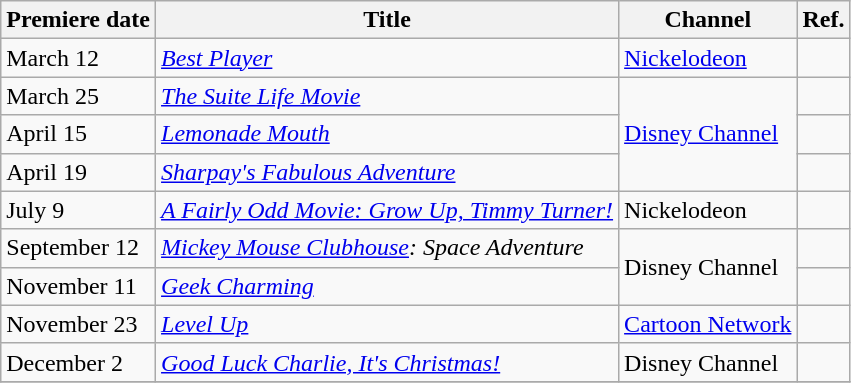<table class="wikitable sortable">
<tr>
<th>Premiere date</th>
<th>Title</th>
<th>Channel</th>
<th>Ref.</th>
</tr>
<tr>
<td>March 12</td>
<td><em><a href='#'>Best Player</a></em></td>
<td><a href='#'>Nickelodeon</a></td>
<td></td>
</tr>
<tr>
<td>March 25</td>
<td><em><a href='#'>The Suite Life Movie</a></em></td>
<td rowspan="3"><a href='#'>Disney Channel</a></td>
<td></td>
</tr>
<tr>
<td>April 15</td>
<td><em><a href='#'>Lemonade Mouth</a></em></td>
<td></td>
</tr>
<tr>
<td>April 19</td>
<td><em><a href='#'>Sharpay's Fabulous Adventure</a></em></td>
<td></td>
</tr>
<tr>
<td>July 9</td>
<td><em><a href='#'>A Fairly Odd Movie: Grow Up, Timmy Turner!</a></em></td>
<td>Nickelodeon</td>
<td></td>
</tr>
<tr>
<td>September 12</td>
<td><em><a href='#'>Mickey Mouse Clubhouse</a>: Space Adventure</em></td>
<td rowspan="2">Disney Channel</td>
<td></td>
</tr>
<tr>
<td>November 11</td>
<td><em><a href='#'>Geek Charming</a></em></td>
<td></td>
</tr>
<tr>
<td>November 23</td>
<td><em><a href='#'>Level Up</a></em></td>
<td><a href='#'>Cartoon Network</a></td>
<td></td>
</tr>
<tr>
<td>December 2</td>
<td><em><a href='#'>Good Luck Charlie, It's Christmas!</a></em></td>
<td>Disney Channel</td>
<td></td>
</tr>
<tr>
</tr>
</table>
